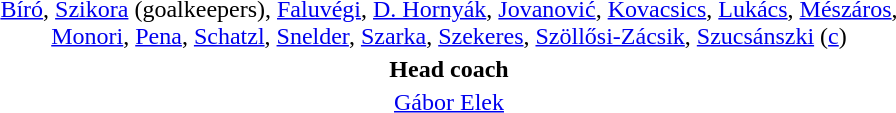<table style="text-align: center; margin-top: 1em; margin-left: auto; margin-right: auto">
<tr>
<td><a href='#'>Bíró</a>, <a href='#'>Szikora</a> (goalkeepers), <a href='#'>Faluvégi</a>, <a href='#'>D. Hornyák</a>, <a href='#'>Jovanović</a>, <a href='#'>Kovacsics</a>, <a href='#'>Lukács</a>, <a href='#'>Mészáros</a>,<br><a href='#'>Monori</a>, <a href='#'>Pena</a>, <a href='#'>Schatzl</a>, <a href='#'>Snelder</a>, <a href='#'>Szarka</a>, <a href='#'>Szekeres</a>, <a href='#'>Szöllősi-Zácsik</a>, <a href='#'>Szucsánszki</a> (<a href='#'>c</a>)</td>
</tr>
<tr>
<td><strong>Head coach</strong></td>
</tr>
<tr>
<td><a href='#'>Gábor Elek</a></td>
</tr>
</table>
